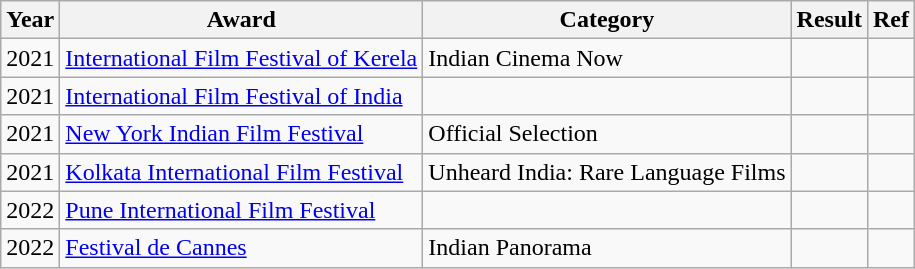<table class="wikitable">
<tr>
<th>Year</th>
<th>Award</th>
<th>Category</th>
<th>Result</th>
<th>Ref</th>
</tr>
<tr>
<td>2021</td>
<td><a href='#'>International Film Festival of Kerela</a></td>
<td>Indian Cinema Now</td>
<td></td>
<td></td>
</tr>
<tr>
<td>2021</td>
<td><a href='#'>International Film Festival of India</a></td>
<td></td>
<td></td>
<td></td>
</tr>
<tr>
<td>2021</td>
<td><a href='#'>New York Indian Film Festival</a></td>
<td>Official Selection</td>
<td></td>
<td></td>
</tr>
<tr>
<td>2021</td>
<td><a href='#'>Kolkata International Film Festival</a></td>
<td>Unheard India: Rare Language Films</td>
<td></td>
<td></td>
</tr>
<tr>
<td>2022</td>
<td><a href='#'>Pune International Film Festival</a></td>
<td></td>
<td></td>
<td></td>
</tr>
<tr>
<td>2022</td>
<td><a href='#'>Festival de Cannes</a></td>
<td>Indian Panorama</td>
<td></td>
<td></td>
</tr>
</table>
